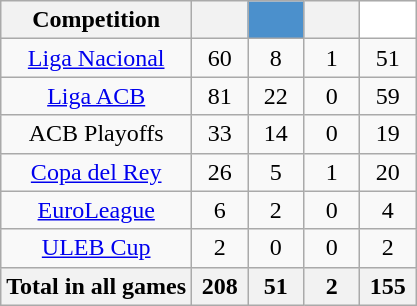<table class="wikitable sortable" style="text-align:center">
<tr>
<th>Competition</th>
<th width=30></th>
<th width=30 style="color:#ffffff; background-color:#4b90cc;"></th>
<th width=30></th>
<th width=30 style="color:#000c99; background-color:#fff;"></th>
</tr>
<tr>
<td><a href='#'>Liga Nacional</a></td>
<td>60</td>
<td>8</td>
<td>1</td>
<td>51</td>
</tr>
<tr>
<td><a href='#'>Liga ACB</a></td>
<td>81</td>
<td>22</td>
<td>0</td>
<td>59</td>
</tr>
<tr>
<td>ACB Playoffs</td>
<td>33</td>
<td>14</td>
<td>0</td>
<td>19</td>
</tr>
<tr>
<td><a href='#'>Copa del Rey</a></td>
<td>26</td>
<td>5</td>
<td>1</td>
<td>20</td>
</tr>
<tr>
<td><a href='#'>EuroLeague</a></td>
<td>6</td>
<td>2</td>
<td>0</td>
<td>4</td>
</tr>
<tr>
<td><a href='#'>ULEB Cup</a></td>
<td>2</td>
<td>0</td>
<td>0</td>
<td>2</td>
</tr>
<tr class="sortbotttom">
<th>Total in all games</th>
<th>208</th>
<th>51</th>
<th>2</th>
<th>155</th>
</tr>
</table>
